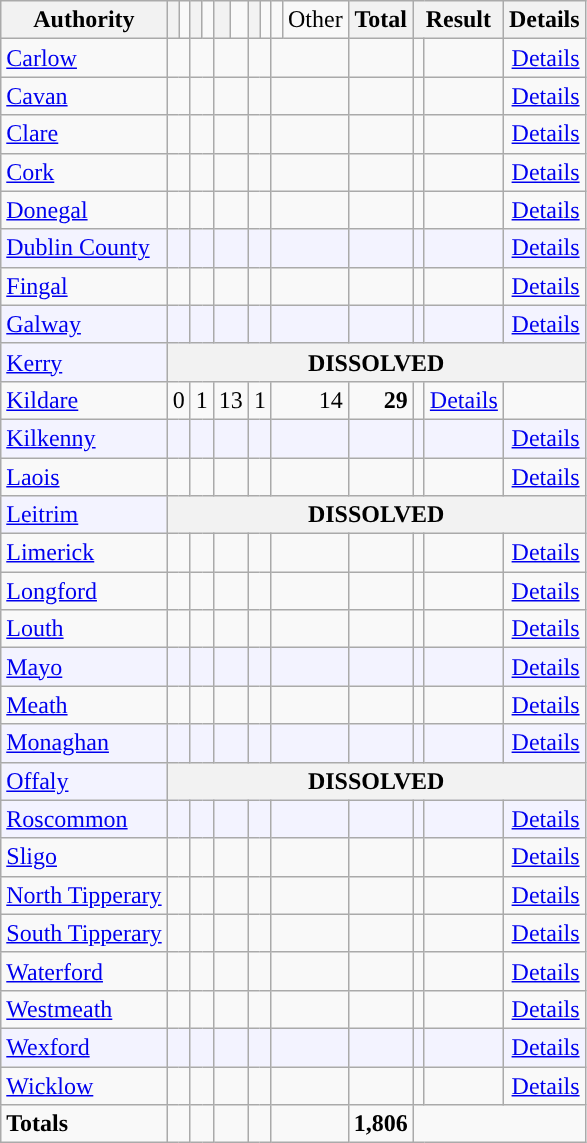<table class="wikitable" style="text-align:right; padding-left:1em">
<tr>
<th align="left">Authority</th>
<th style="background-color: "></th>
<td><a href='#'></a></td>
<th style="background-color: "></th>
<td><a href='#'></a></td>
<th style="background-color: "></th>
<td><a href='#'></a></td>
<th style="background-color: "></th>
<td><a href='#'></a></td>
<td></td>
<td>Other</td>
<th align="left">Total</th>
<th colspan=2>Result</th>
<th>Details</th>
</tr>
<tr>
<td align=left><a href='#'>Carlow</a></td>
<td colspan=2></td>
<td colspan=2></td>
<td colspan=2></td>
<td colspan=2></td>
<td colspan=2></td>
<td></td>
<td></td>
<td></td>
<td><a href='#'>Details</a></td>
</tr>
<tr>
<td align=left><a href='#'>Cavan</a></td>
<td colspan=2></td>
<td colspan=2></td>
<td colspan=2></td>
<td colspan=2></td>
<td colspan=2></td>
<td></td>
<td></td>
<td></td>
<td><a href='#'>Details</a></td>
</tr>
<tr>
<td align=left><a href='#'>Clare</a></td>
<td colspan=2></td>
<td colspan=2></td>
<td colspan=2></td>
<td colspan=2></td>
<td colspan=2></td>
<td></td>
<td></td>
<td></td>
<td><a href='#'>Details</a></td>
</tr>
<tr>
<td align=left><a href='#'>Cork</a></td>
<td colspan=2></td>
<td colspan=2></td>
<td colspan=2></td>
<td colspan=2></td>
<td colspan=2></td>
<td></td>
<td></td>
<td></td>
<td><a href='#'>Details</a></td>
</tr>
<tr>
<td align=left><a href='#'>Donegal</a></td>
<td colspan=2></td>
<td colspan=2></td>
<td colspan=2></td>
<td colspan=2></td>
<td colspan=2></td>
<td></td>
<td></td>
<td></td>
<td><a href='#'>Details</a></td>
</tr>
<tr bgcolor=F3F3FF>
<td align=left><a href='#'>Dublin County</a></td>
<td colspan=2></td>
<td colspan=2></td>
<td colspan=2></td>
<td colspan=2></td>
<td colspan=2></td>
<td></td>
<td></td>
<td></td>
<td><a href='#'>Details</a></td>
</tr>
<tr>
<td align=left><a href='#'>Fingal</a></td>
<td colspan=2></td>
<td colspan=2></td>
<td colspan=2></td>
<td colspan=2></td>
<td colspan=2></td>
<td></td>
<td></td>
<td></td>
<td><a href='#'>Details</a></td>
</tr>
<tr bgcolor=F3F3FF>
<td align=left><a href='#'>Galway</a></td>
<td colspan=2></td>
<td colspan=2></td>
<td colspan=2></td>
<td colspan=2></td>
<td colspan=2></td>
<td></td>
<td></td>
<td></td>
<td><a href='#'>Details</a></td>
</tr>
<tr bgcolor=F3F3FF>
<td align=left><a href='#'>Kerry</a></td>
<th align="middle" colspan=14>DISSOLVED</th>
</tr>
<tr>
<td align=left><a href='#'>Kildare</a></td>
<td colspan=2>0</td>
<td colspan=2>1</td>
<td colspan=2>13</td>
<td colspan=2>1</td>
<td colspan=2>14</td>
<td><strong>29</strong></td>
<td></td>
<td><a href='#'>Details</a></td>
</tr>
<tr bgcolor=F3F3FF>
<td align=left><a href='#'>Kilkenny</a></td>
<td colspan=2></td>
<td colspan=2></td>
<td colspan=2></td>
<td colspan=2></td>
<td colspan=2></td>
<td></td>
<td></td>
<td></td>
<td><a href='#'>Details</a></td>
</tr>
<tr>
<td align=left><a href='#'>Laois</a></td>
<td colspan=2></td>
<td colspan=2></td>
<td colspan=2></td>
<td colspan=2></td>
<td colspan=2></td>
<td></td>
<td></td>
<td></td>
<td><a href='#'>Details</a></td>
</tr>
<tr bgcolor=F3F3FF>
<td align=left><a href='#'>Leitrim</a></td>
<th align="middle" colspan=14>DISSOLVED</th>
</tr>
<tr>
<td align=left><a href='#'>Limerick</a></td>
<td colspan=2></td>
<td colspan=2></td>
<td colspan=2></td>
<td colspan=2></td>
<td colspan=2></td>
<td></td>
<td></td>
<td></td>
<td><a href='#'>Details</a></td>
</tr>
<tr>
<td align=left><a href='#'>Longford</a></td>
<td colspan=2></td>
<td colspan=2></td>
<td colspan=2></td>
<td colspan=2></td>
<td colspan=2></td>
<td></td>
<td></td>
<td></td>
<td><a href='#'>Details</a></td>
</tr>
<tr>
<td align=left><a href='#'>Louth</a></td>
<td colspan=2></td>
<td colspan=2></td>
<td colspan=2></td>
<td colspan=2></td>
<td colspan=2></td>
<td></td>
<td></td>
<td></td>
<td><a href='#'>Details</a></td>
</tr>
<tr bgcolor=F3F3FF>
<td align=left><a href='#'>Mayo</a></td>
<td colspan=2></td>
<td colspan=2></td>
<td colspan=2></td>
<td colspan=2></td>
<td colspan=2></td>
<td></td>
<td></td>
<td></td>
<td><a href='#'>Details</a></td>
</tr>
<tr>
<td align=left><a href='#'>Meath</a></td>
<td colspan=2></td>
<td colspan=2></td>
<td colspan=2></td>
<td colspan=2></td>
<td colspan=2></td>
<td></td>
<td></td>
<td></td>
<td><a href='#'>Details</a></td>
</tr>
<tr bgcolor=F3F3FF>
<td align=left><a href='#'>Monaghan</a></td>
<td colspan=2></td>
<td colspan=2></td>
<td colspan=2></td>
<td colspan=2></td>
<td colspan=2></td>
<td></td>
<td></td>
<td></td>
<td><a href='#'>Details</a></td>
</tr>
<tr bgcolor=F3F3FF>
<td align=left><a href='#'>Offaly</a></td>
<th align="middle" colspan=14>DISSOLVED</th>
</tr>
<tr bgcolor=F3F3FF>
<td align=left><a href='#'>Roscommon</a></td>
<td colspan=2></td>
<td colspan=2></td>
<td colspan=2></td>
<td colspan=2></td>
<td colspan=2></td>
<td></td>
<td></td>
<td></td>
<td><a href='#'>Details</a></td>
</tr>
<tr>
<td align=left><a href='#'>Sligo</a></td>
<td colspan=2></td>
<td colspan=2></td>
<td colspan=2></td>
<td colspan=2></td>
<td colspan=2></td>
<td></td>
<td></td>
<td></td>
<td><a href='#'>Details</a></td>
</tr>
<tr>
<td align=left><a href='#'>North Tipperary</a></td>
<td colspan=2></td>
<td colspan=2></td>
<td colspan=2></td>
<td colspan=2></td>
<td colspan=2></td>
<td></td>
<td></td>
<td></td>
<td><a href='#'>Details</a></td>
</tr>
<tr>
<td align=left><a href='#'>South Tipperary</a></td>
<td colspan=2></td>
<td colspan=2></td>
<td colspan=2></td>
<td colspan=2></td>
<td colspan=2></td>
<td></td>
<td></td>
<td></td>
<td><a href='#'>Details</a></td>
</tr>
<tr>
<td align=left><a href='#'>Waterford</a></td>
<td colspan=2></td>
<td colspan=2></td>
<td colspan=2></td>
<td colspan=2></td>
<td colspan=2></td>
<td></td>
<td></td>
<td></td>
<td><a href='#'>Details</a></td>
</tr>
<tr>
<td align=left><a href='#'>Westmeath</a></td>
<td colspan=2></td>
<td colspan=2></td>
<td colspan=2></td>
<td colspan=2></td>
<td colspan=2></td>
<td></td>
<td></td>
<td></td>
<td><a href='#'>Details</a></td>
</tr>
<tr bgcolor=F3F3FF>
<td align=left><a href='#'>Wexford</a></td>
<td colspan=2></td>
<td colspan=2></td>
<td colspan=2></td>
<td colspan=2></td>
<td colspan=2></td>
<td></td>
<td></td>
<td></td>
<td><a href='#'>Details</a></td>
</tr>
<tr>
<td align=left><a href='#'>Wicklow</a></td>
<td colspan=2></td>
<td colspan=2></td>
<td colspan=2></td>
<td colspan=2></td>
<td colspan=2></td>
<td></td>
<td></td>
<td></td>
<td><a href='#'>Details</a></td>
</tr>
<tr>
<td align=left><strong>Totals</strong></td>
<td colspan=2></td>
<td colspan=2></td>
<td colspan=2></td>
<td colspan=2></td>
<td colspan=2></td>
<td><strong>1,806</strong></td>
</tr>
</table>
